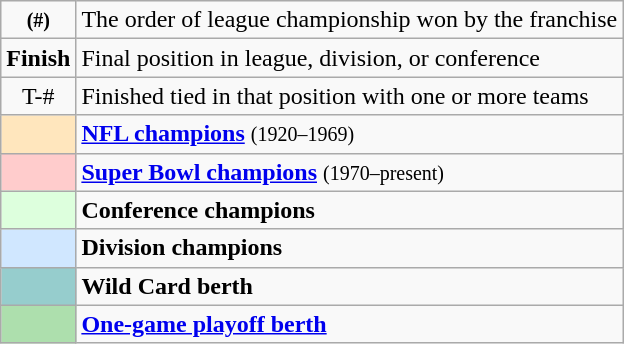<table class="wikitable" style="text-align:center">
<tr>
<td><small><strong>(#)</strong></small></td>
<td align="left">The order of league championship won by the franchise</td>
</tr>
<tr>
<td><strong>Finish</strong></td>
<td align="left">Final position in league, division, or conference</td>
</tr>
<tr>
<td>T-#</td>
<td align="left">Finished tied in that position with one or more teams</td>
</tr>
<tr>
<td style="background-color: #FFE6BD;"></td>
<td align="left"><strong><a href='#'>NFL champions</a></strong> <small>(1920–1969)</small></td>
</tr>
<tr>
<td style="background-color: #FFCCCC;"></td>
<td align="left"><strong><a href='#'>Super Bowl champions</a></strong> <small>(1970–present)</small></td>
</tr>
<tr>
<td style="background-color: #ddffdd;"></td>
<td align="left"><strong>Conference champions</strong></td>
</tr>
<tr>
<td style="background-color: #D0E7FF;"></td>
<td align="left"><strong>Division champions</strong></td>
</tr>
<tr>
<td style="background-color: #96CDCD;"></td>
<td align="left"><strong>Wild Card berth</strong></td>
</tr>
<tr>
<td style="background-color: #ADDFAD;"></td>
<td align="left"><strong><a href='#'>One-game playoff berth</a></strong></td>
</tr>
</table>
